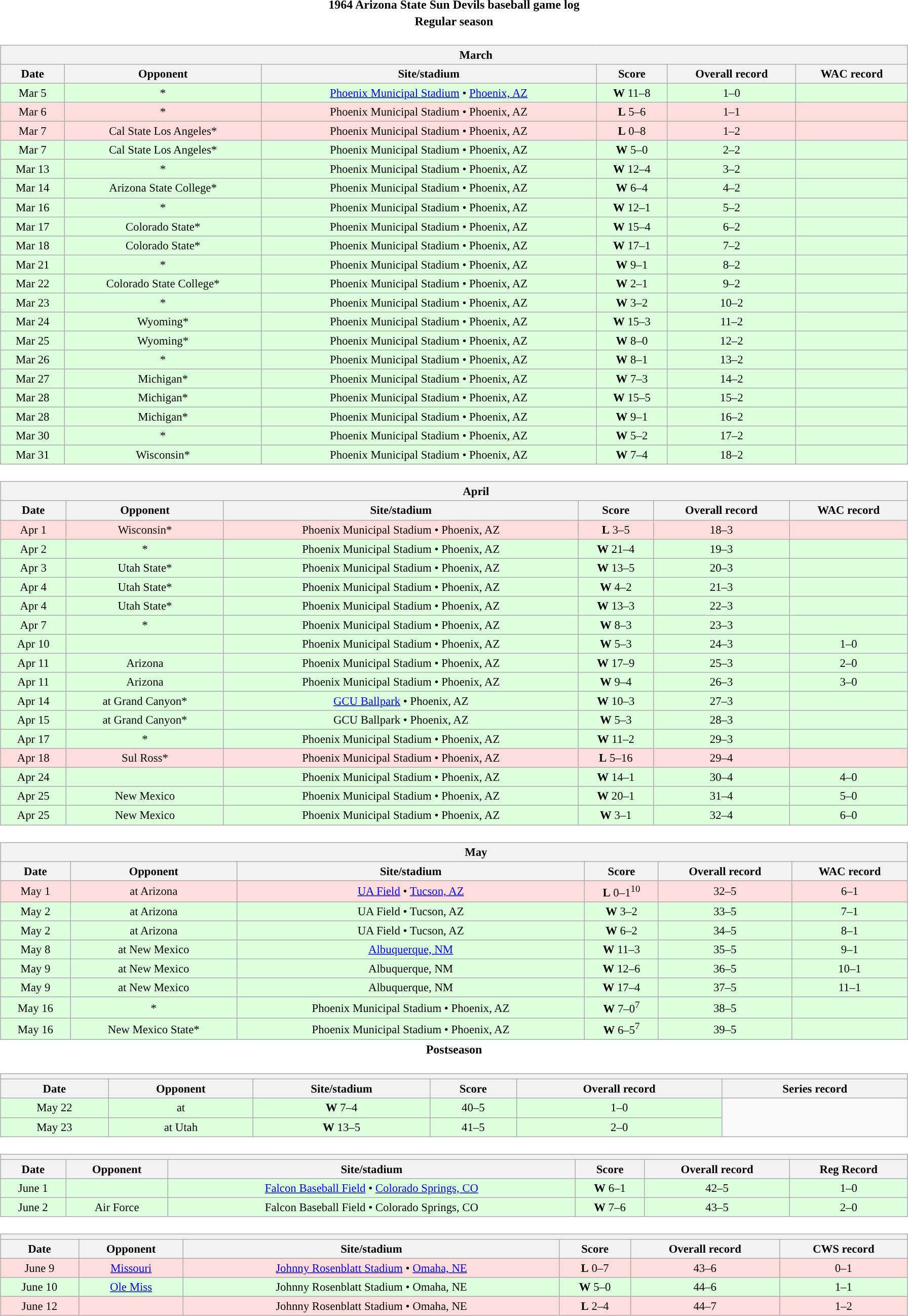<table class="toccolours" width=95% style="margin:1.5em auto; text-align:center;">
<tr>
<th colspan=2>1964 Arizona State Sun Devils baseball game log</th>
</tr>
<tr>
<th colspan=2>Regular season</th>
</tr>
<tr valign="top">
<td><br><table class="wikitable collapsible collapsed" style="margin:auto; font-size:95%; width:100%">
<tr>
<th colspan=11 style="padding-left:4em;">March</th>
</tr>
<tr>
<th>Date</th>
<th>Opponent</th>
<th>Site/stadium</th>
<th>Score</th>
<th>Overall record</th>
<th>WAC record</th>
</tr>
<tr bgcolor=ddffdd>
<td>Mar 5</td>
<td>*</td>
<td><a href='#'>Phoenix Municipal Stadium</a> • <a href='#'>Phoenix, AZ</a></td>
<td><strong>W</strong> 11–8</td>
<td>1–0</td>
<td></td>
</tr>
<tr bgcolor=ffdddd>
<td>Mar 6</td>
<td>*</td>
<td>Phoenix Municipal Stadium • Phoenix, AZ</td>
<td><strong>L</strong> 5–6</td>
<td>1–1</td>
<td></td>
</tr>
<tr bgcolor=ffdddd>
<td>Mar 7</td>
<td>Cal State Los Angeles*</td>
<td>Phoenix Municipal Stadium • Phoenix, AZ</td>
<td><strong>L</strong> 0–8</td>
<td>1–2</td>
<td></td>
</tr>
<tr bgcolor=ddffdd>
<td>Mar 7</td>
<td>Cal State Los Angeles*</td>
<td>Phoenix Municipal Stadium • Phoenix, AZ</td>
<td><strong>W</strong> 5–0</td>
<td>2–2</td>
<td></td>
</tr>
<tr bgcolor=ddffdd>
<td>Mar 13</td>
<td>*</td>
<td>Phoenix Municipal Stadium • Phoenix, AZ</td>
<td><strong>W</strong> 12–4</td>
<td>3–2</td>
<td></td>
</tr>
<tr bgcolor=ddffdd>
<td>Mar 14</td>
<td>Arizona State College*</td>
<td>Phoenix Municipal Stadium • Phoenix, AZ</td>
<td><strong>W</strong> 6–4</td>
<td>4–2</td>
<td></td>
</tr>
<tr bgcolor=ddffdd>
<td>Mar 16</td>
<td>*</td>
<td>Phoenix Municipal Stadium • Phoenix, AZ</td>
<td><strong>W</strong> 12–1</td>
<td>5–2</td>
<td></td>
</tr>
<tr bgcolor=ddffdd>
<td>Mar 17</td>
<td>Colorado State*</td>
<td>Phoenix Municipal Stadium • Phoenix, AZ</td>
<td><strong>W</strong> 15–4</td>
<td>6–2</td>
<td></td>
</tr>
<tr bgcolor=ddffdd>
<td>Mar 18</td>
<td>Colorado State*</td>
<td>Phoenix Municipal Stadium • Phoenix, AZ</td>
<td><strong>W</strong> 17–1</td>
<td>7–2</td>
<td></td>
</tr>
<tr bgcolor=ddffdd>
<td>Mar 21</td>
<td>*</td>
<td>Phoenix Municipal Stadium • Phoenix, AZ</td>
<td><strong>W</strong> 9–1</td>
<td>8–2</td>
<td></td>
</tr>
<tr bgcolor=ddffdd>
<td>Mar 22</td>
<td>Colorado State College*</td>
<td>Phoenix Municipal Stadium • Phoenix, AZ</td>
<td><strong>W</strong> 2–1</td>
<td>9–2</td>
<td></td>
</tr>
<tr bgcolor=ddffdd>
<td>Mar 23</td>
<td>*</td>
<td>Phoenix Municipal Stadium • Phoenix, AZ</td>
<td><strong>W</strong> 3–2</td>
<td>10–2</td>
<td></td>
</tr>
<tr bgcolor=ddffdd>
<td>Mar 24</td>
<td>Wyoming*</td>
<td>Phoenix Municipal Stadium • Phoenix, AZ</td>
<td><strong>W</strong> 15–3</td>
<td>11–2</td>
<td></td>
</tr>
<tr bgcolor=ddffdd>
<td>Mar 25</td>
<td>Wyoming*</td>
<td>Phoenix Municipal Stadium • Phoenix, AZ</td>
<td><strong>W</strong> 8–0</td>
<td>12–2</td>
<td></td>
</tr>
<tr bgcolor=ddffdd>
<td>Mar 26</td>
<td>*</td>
<td>Phoenix Municipal Stadium • Phoenix, AZ</td>
<td><strong>W</strong> 8–1</td>
<td>13–2</td>
<td></td>
</tr>
<tr bgcolor=ddffdd>
<td>Mar 27</td>
<td>Michigan*</td>
<td>Phoenix Municipal Stadium • Phoenix, AZ</td>
<td><strong>W</strong> 7–3</td>
<td>14–2</td>
<td></td>
</tr>
<tr bgcolor=ddffdd>
<td>Mar 28</td>
<td>Michigan*</td>
<td>Phoenix Municipal Stadium • Phoenix, AZ</td>
<td><strong>W</strong> 15–5</td>
<td>15–2</td>
<td></td>
</tr>
<tr bgcolor=ddffdd>
<td>Mar 28</td>
<td>Michigan*</td>
<td>Phoenix Municipal Stadium • Phoenix, AZ</td>
<td><strong>W</strong> 9–1</td>
<td>16–2</td>
<td></td>
</tr>
<tr bgcolor=ddffdd>
<td>Mar 30</td>
<td>*</td>
<td>Phoenix Municipal Stadium • Phoenix, AZ</td>
<td><strong>W</strong> 5–2</td>
<td>17–2</td>
<td></td>
</tr>
<tr bgcolor=ddffdd>
<td>Mar 31</td>
<td>Wisconsin*</td>
<td>Phoenix Municipal Stadium • Phoenix, AZ</td>
<td><strong>W</strong> 7–4</td>
<td>18–2</td>
<td></td>
</tr>
</table>
</td>
</tr>
<tr>
<td><br><table class="wikitable collapsible collapsed" style="margin:auto; font-size:95%; width:100%">
<tr>
<th colspan=11 style="padding-left:4em;">April</th>
</tr>
<tr>
<th>Date</th>
<th>Opponent</th>
<th>Site/stadium</th>
<th>Score</th>
<th>Overall record</th>
<th>WAC record</th>
</tr>
<tr bgcolor=ffdddd>
<td>Apr 1</td>
<td>Wisconsin*</td>
<td>Phoenix Municipal Stadium • Phoenix, AZ</td>
<td><strong>L</strong> 3–5</td>
<td>18–3</td>
<td></td>
</tr>
<tr bgcolor=ddffdd>
<td>Apr 2</td>
<td>*</td>
<td>Phoenix Municipal Stadium • Phoenix, AZ</td>
<td><strong>W</strong> 21–4</td>
<td>19–3</td>
<td></td>
</tr>
<tr bgcolor=ddffdd>
<td>Apr 3</td>
<td>Utah State*</td>
<td>Phoenix Municipal Stadium • Phoenix, AZ</td>
<td><strong>W</strong> 13–5</td>
<td>20–3</td>
<td></td>
</tr>
<tr bgcolor=ddffdd>
<td>Apr 4</td>
<td>Utah State*</td>
<td>Phoenix Municipal Stadium • Phoenix, AZ</td>
<td><strong>W</strong> 4–2</td>
<td>21–3</td>
<td></td>
</tr>
<tr bgcolor=ddffdd>
<td>Apr 4</td>
<td>Utah State*</td>
<td>Phoenix Municipal Stadium • Phoenix, AZ</td>
<td><strong>W</strong> 13–3</td>
<td>22–3</td>
<td></td>
</tr>
<tr bgcolor=ddffdd>
<td>Apr 7</td>
<td>*</td>
<td>Phoenix Municipal Stadium • Phoenix, AZ</td>
<td><strong>W</strong> 8–3</td>
<td>23–3</td>
<td></td>
</tr>
<tr bgcolor=ddffdd>
<td>Apr 10</td>
<td></td>
<td>Phoenix Municipal Stadium • Phoenix, AZ</td>
<td><strong>W</strong> 5–3</td>
<td>24–3</td>
<td>1–0</td>
</tr>
<tr bgcolor=ddffdd>
<td>Apr 11</td>
<td>Arizona</td>
<td>Phoenix Municipal Stadium • Phoenix, AZ</td>
<td><strong>W</strong> 17–9</td>
<td>25–3</td>
<td>2–0</td>
</tr>
<tr bgcolor=ddffdd>
<td>Apr 11</td>
<td>Arizona</td>
<td>Phoenix Municipal Stadium • Phoenix, AZ</td>
<td><strong>W</strong> 9–4</td>
<td>26–3</td>
<td>3–0</td>
</tr>
<tr bgcolor=ddffdd>
<td>Apr 14</td>
<td>at Grand Canyon*</td>
<td><a href='#'>GCU Ballpark</a> • Phoenix, AZ</td>
<td><strong>W</strong> 10–3</td>
<td>27–3</td>
<td></td>
</tr>
<tr bgcolor=ddffdd>
<td>Apr 15</td>
<td>at Grand Canyon*</td>
<td>GCU Ballpark • Phoenix, AZ</td>
<td><strong>W</strong> 5–3</td>
<td>28–3</td>
<td></td>
</tr>
<tr bgcolor=ddffdd>
<td>Apr 17</td>
<td>*</td>
<td>Phoenix Municipal Stadium • Phoenix, AZ</td>
<td><strong>W</strong> 11–2</td>
<td>29–3</td>
<td></td>
</tr>
<tr bgcolor=ffdddd>
<td>Apr 18</td>
<td>Sul Ross*</td>
<td>Phoenix Municipal Stadium • Phoenix, AZ</td>
<td><strong>L</strong> 5–16</td>
<td>29–4</td>
<td></td>
</tr>
<tr bgcolor=ddffdd>
<td>Apr 24</td>
<td></td>
<td>Phoenix Municipal Stadium • Phoenix, AZ</td>
<td><strong>W</strong> 14–1</td>
<td>30–4</td>
<td>4–0</td>
</tr>
<tr bgcolor=ddffdd>
<td>Apr 25</td>
<td>New Mexico</td>
<td>Phoenix Municipal Stadium • Phoenix, AZ</td>
<td><strong>W</strong> 20–1</td>
<td>31–4</td>
<td>5–0</td>
</tr>
<tr bgcolor=ddffdd>
<td>Apr 25</td>
<td>New Mexico</td>
<td>Phoenix Municipal Stadium • Phoenix, AZ</td>
<td><strong>W</strong> 3–1</td>
<td>32–4</td>
<td>6–0</td>
</tr>
</table>
</td>
</tr>
<tr>
<td><br><table class="wikitable collapsible collapsed" style="margin:auto; font-size:95%; width:100%">
<tr>
<th colspan=11 style="padding-left:4em;">May</th>
</tr>
<tr>
<th>Date</th>
<th>Opponent</th>
<th>Site/stadium</th>
<th>Score</th>
<th>Overall record</th>
<th>WAC record</th>
</tr>
<tr bgcolor=ffdddd>
<td>May 1</td>
<td>at Arizona</td>
<td><a href='#'>UA Field</a> • <a href='#'>Tucson, AZ</a></td>
<td><strong>L</strong> 0–1<sup>10</sup></td>
<td>32–5</td>
<td>6–1</td>
</tr>
<tr bgcolor=ddffdd>
<td>May 2</td>
<td>at Arizona</td>
<td>UA Field • Tucson, AZ</td>
<td><strong>W</strong> 3–2</td>
<td>33–5</td>
<td>7–1</td>
</tr>
<tr bgcolor=ddffdd>
<td>May 2</td>
<td>at Arizona</td>
<td>UA Field • Tucson, AZ</td>
<td><strong>W</strong> 6–2</td>
<td>34–5</td>
<td>8–1</td>
</tr>
<tr bgcolor=ddffdd>
<td>May 8</td>
<td>at New Mexico</td>
<td><a href='#'>Albuquerque, NM</a></td>
<td><strong>W</strong> 11–3</td>
<td>35–5</td>
<td>9–1</td>
</tr>
<tr bgcolor=ddffdd>
<td>May 9</td>
<td>at New Mexico</td>
<td>Albuquerque, NM</td>
<td><strong>W</strong> 12–6</td>
<td>36–5</td>
<td>10–1</td>
</tr>
<tr bgcolor=ddffdd>
<td>May 9</td>
<td>at New Mexico</td>
<td>Albuquerque, NM</td>
<td><strong>W</strong> 17–4</td>
<td>37–5</td>
<td>11–1</td>
</tr>
<tr bgcolor=ddffdd>
<td>May 16</td>
<td>*</td>
<td>Phoenix Municipal Stadium • Phoenix, AZ</td>
<td><strong>W</strong> 7–0<sup>7</sup></td>
<td>38–5</td>
<td></td>
</tr>
<tr bgcolor=ddffdd>
<td>May 16</td>
<td>New Mexico State*</td>
<td>Phoenix Municipal Stadium • Phoenix, AZ</td>
<td><strong>W</strong> 6–5<sup>7</sup></td>
<td>39–5</td>
<td></td>
</tr>
</table>
</td>
</tr>
<tr>
<th colspan=2>Postseason</th>
</tr>
<tr valign="top">
<td><br><table class="wikitable collapsible collapsed" style="margin:auto; font-size:95%; width:100%">
<tr>
<th colspan=11 style="padding-left:4em;"></th>
</tr>
<tr>
<th>Date</th>
<th>Opponent</th>
<th>Site/stadium</th>
<th>Score</th>
<th>Overall record</th>
<th>Series record</th>
</tr>
<tr bgcolor=ddffdd>
<td>May 22</td>
<td>at </td>
<td><strong>W</strong> 7–4</td>
<td>40–5</td>
<td>1–0</td>
</tr>
<tr bgcolor=ddffdd>
<td>May 23</td>
<td>at Utah</td>
<td><strong>W</strong> 13–5</td>
<td>41–5</td>
<td>2–0</td>
</tr>
</table>
</td>
</tr>
<tr valign="top">
<td><br><table class="wikitable collapsible collapsed" style="margin:auto; font-size:95%; width:100%">
<tr>
<th colspan=11 style="padding-left:4em;"></th>
</tr>
<tr>
<th>Date</th>
<th>Opponent</th>
<th>Site/stadium</th>
<th>Score</th>
<th>Overall record</th>
<th>Reg Record</th>
</tr>
<tr bgcolor=ddffdd>
<td>June 1</td>
<td></td>
<td><a href='#'>Falcon Baseball Field</a> • <a href='#'>Colorado Springs, CO</a></td>
<td><strong>W</strong> 6–1</td>
<td>42–5</td>
<td>1–0</td>
</tr>
<tr bgcolor=ddffdd>
<td>June 2</td>
<td>Air Force</td>
<td>Falcon Baseball Field • Colorado Springs, CO</td>
<td><strong>W</strong> 7–6</td>
<td>43–5</td>
<td>2–0</td>
</tr>
</table>
</td>
</tr>
<tr valign="top">
<td><br><table class="wikitable collapsible collapsed" style="margin:auto; font-size:95%; width:100%">
<tr>
<th colspan=11 style="padding-left:4em; "></th>
</tr>
<tr>
<th>Date</th>
<th>Opponent</th>
<th>Site/stadium</th>
<th>Score</th>
<th>Overall record</th>
<th>CWS record</th>
</tr>
<tr bgcolor=ffdddd>
<td>June 9</td>
<td><a href='#'>Missouri</a></td>
<td><a href='#'>Johnny Rosenblatt Stadium</a> • <a href='#'>Omaha, NE</a></td>
<td><strong>L</strong> 0–7</td>
<td>43–6</td>
<td>0–1</td>
</tr>
<tr bgcolor=ddffdd>
<td>June 10</td>
<td><a href='#'>Ole Miss</a></td>
<td>Johnny Rosenblatt Stadium • Omaha, NE</td>
<td><strong>W</strong> 5–0</td>
<td>44–6</td>
<td>1–1</td>
</tr>
<tr bgcolor=ffdddd>
<td>June 12</td>
<td></td>
<td>Johnny Rosenblatt Stadium • Omaha, NE</td>
<td><strong>L</strong> 2–4</td>
<td>44–7</td>
<td>1–2</td>
</tr>
</table>
</td>
</tr>
</table>
